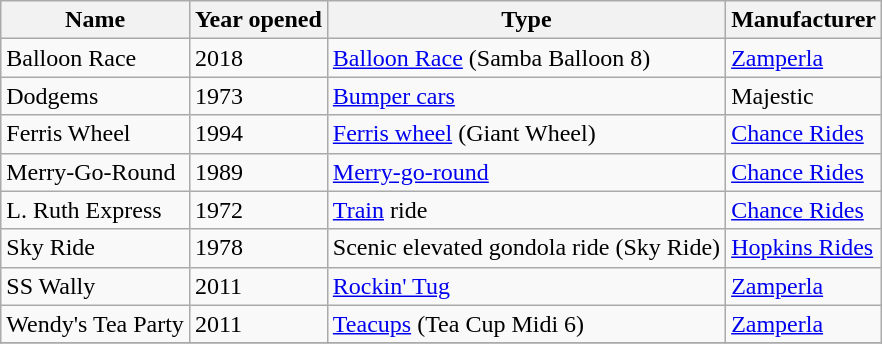<table class="wikitable sortable">
<tr>
<th>Name</th>
<th>Year opened</th>
<th>Type</th>
<th>Manufacturer</th>
</tr>
<tr>
<td>Balloon Race</td>
<td>2018</td>
<td><a href='#'>Balloon Race</a> (Samba Balloon 8)</td>
<td><a href='#'>Zamperla</a></td>
</tr>
<tr>
<td>Dodgems</td>
<td>1973</td>
<td><a href='#'>Bumper cars</a></td>
<td>Majestic</td>
</tr>
<tr>
<td>Ferris Wheel</td>
<td>1994</td>
<td><a href='#'>Ferris wheel</a> (Giant Wheel)</td>
<td><a href='#'>Chance Rides</a></td>
</tr>
<tr>
<td>Merry-Go-Round</td>
<td>1989</td>
<td><a href='#'>Merry-go-round</a></td>
<td><a href='#'>Chance Rides</a></td>
</tr>
<tr>
<td>L. Ruth Express</td>
<td>1972</td>
<td><a href='#'>Train</a> ride</td>
<td><a href='#'>Chance Rides</a></td>
</tr>
<tr>
<td>Sky Ride</td>
<td>1978</td>
<td>Scenic elevated gondola ride (Sky Ride)</td>
<td><a href='#'>Hopkins Rides</a></td>
</tr>
<tr>
<td>SS Wally</td>
<td>2011</td>
<td><a href='#'>Rockin' Tug</a></td>
<td><a href='#'>Zamperla</a></td>
</tr>
<tr>
<td>Wendy's Tea Party</td>
<td>2011</td>
<td><a href='#'>Teacups</a> (Tea Cup Midi 6)</td>
<td><a href='#'>Zamperla</a></td>
</tr>
<tr>
</tr>
</table>
